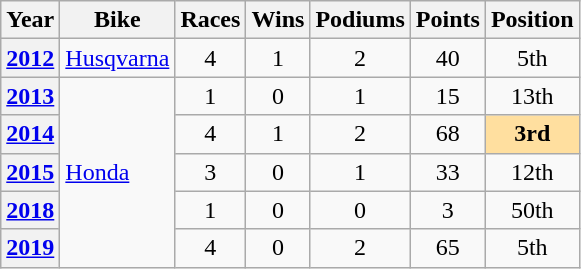<table class="wikitable">
<tr>
<th>Year</th>
<th>Bike</th>
<th>Races</th>
<th>Wins</th>
<th>Podiums</th>
<th>Points</th>
<th>Position</th>
</tr>
<tr>
<th><a href='#'>2012</a></th>
<td> <a href='#'>Husqvarna</a></td>
<td align="center">4</td>
<td align="center">1</td>
<td align="center">2</td>
<td align="center">40</td>
<td align="center">5th</td>
</tr>
<tr>
<th><a href='#'>2013</a></th>
<td rowspan=5> <a href='#'>Honda</a></td>
<td align="center">1</td>
<td align="center">0</td>
<td align="center">1</td>
<td align="center">15</td>
<td align="center">13th</td>
</tr>
<tr>
<th><a href='#'>2014</a></th>
<td align="center">4</td>
<td align="center">1</td>
<td align="center">2</td>
<td align="center">68</td>
<td align="center" style="background:#ffdf9f;"><strong>3rd</strong></td>
</tr>
<tr>
<th><a href='#'>2015</a></th>
<td align="center">3</td>
<td align="center">0</td>
<td align="center">1</td>
<td align="center">33</td>
<td align="center">12th</td>
</tr>
<tr>
<th><a href='#'>2018</a></th>
<td align="center">1</td>
<td align="center">0</td>
<td align="center">0</td>
<td align="center">3</td>
<td align="center">50th</td>
</tr>
<tr>
<th><a href='#'>2019</a></th>
<td align="center">4</td>
<td align="center">0</td>
<td align="center">2</td>
<td align="center">65</td>
<td align="center">5th</td>
</tr>
</table>
